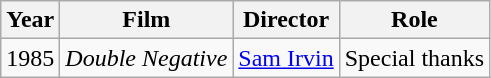<table class="wikitable">
<tr>
<th>Year</th>
<th>Film</th>
<th>Director</th>
<th>Role</th>
</tr>
<tr>
<td>1985</td>
<td><em>Double Negative</em></td>
<td><a href='#'>Sam Irvin</a></td>
<td>Special thanks</td>
</tr>
</table>
